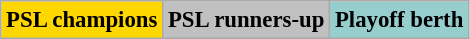<table class="wikitable" style="font-size:95%">
<tr>
<td align="center" bgcolor="gold"><strong>PSL champions</strong></td>
<td align="center" bgcolor="silver"><strong>PSL runners-up</strong></td>
<td align="center" bgcolor="#96CDCD"><strong>Playoff berth</strong></td>
</tr>
</table>
